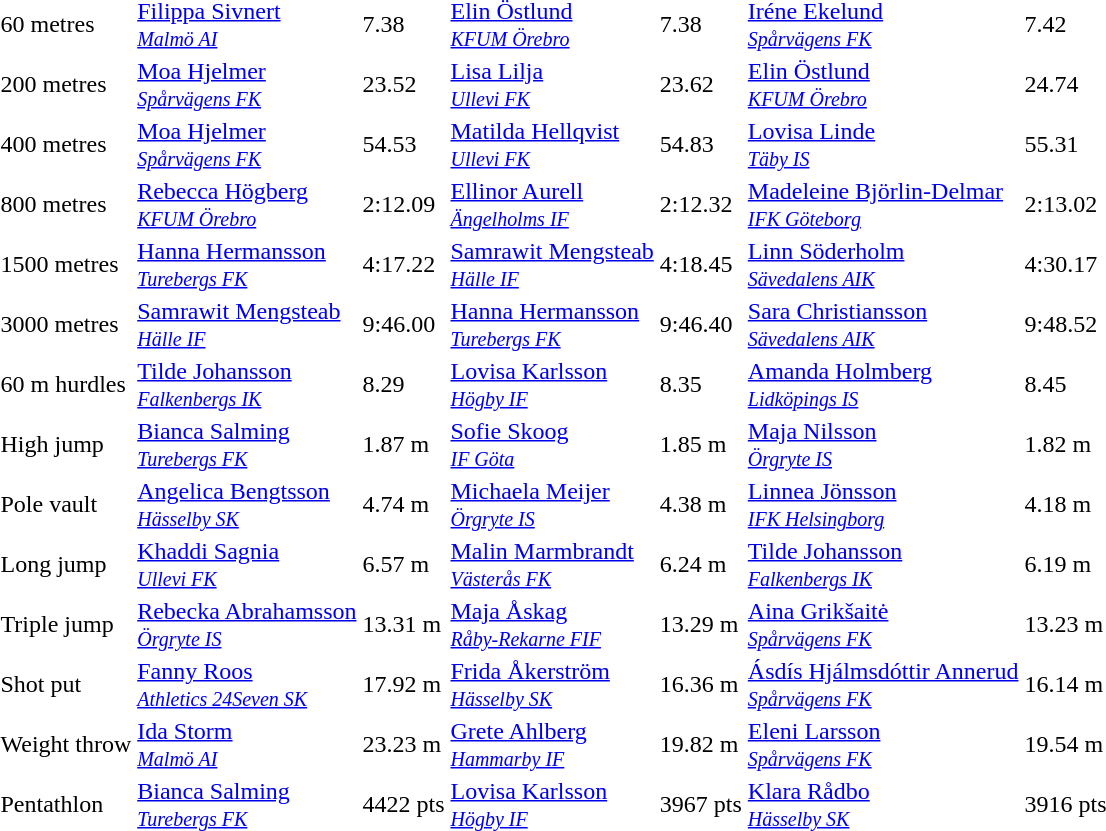<table>
<tr>
<td>60 metres</td>
<td><a href='#'>Filippa Sivnert</a><br><small><em><a href='#'>Malmö AI</a></em></small></td>
<td>7.38</td>
<td><a href='#'>Elin Östlund</a><br><small><em><a href='#'>KFUM Örebro</a></em></small></td>
<td>7.38</td>
<td><a href='#'>Iréne Ekelund</a><br><small><em><a href='#'>Spårvägens FK</a></em></small></td>
<td>7.42</td>
</tr>
<tr>
<td>200 metres</td>
<td><a href='#'>Moa Hjelmer</a><br><small><em><a href='#'>Spårvägens FK</a></em></small></td>
<td>23.52</td>
<td><a href='#'>Lisa Lilja</a><br><small><em><a href='#'>Ullevi FK</a></em></small></td>
<td>23.62</td>
<td><a href='#'>Elin Östlund</a><br><small><em><a href='#'>KFUM Örebro</a></em></small></td>
<td>24.74</td>
</tr>
<tr>
<td>400 metres</td>
<td><a href='#'>Moa Hjelmer</a><br><small><em><a href='#'>Spårvägens FK</a></em></small></td>
<td>54.53</td>
<td><a href='#'>Matilda Hellqvist</a><br><small><em><a href='#'>Ullevi FK</a></em></small></td>
<td>54.83</td>
<td><a href='#'>Lovisa Linde</a><br><small><em><a href='#'>Täby IS</a></em></small></td>
<td>55.31</td>
</tr>
<tr>
<td>800 metres</td>
<td><a href='#'>Rebecca Högberg</a><br><small><em><a href='#'>KFUM Örebro</a></em></small></td>
<td>2:12.09</td>
<td><a href='#'>Ellinor Aurell</a><br><small><em><a href='#'>Ängelholms IF</a></em></small></td>
<td>2:12.32</td>
<td><a href='#'>Madeleine Björlin-Delmar</a><br><small><em><a href='#'>IFK Göteborg</a></em></small></td>
<td>2:13.02</td>
</tr>
<tr>
<td>1500 metres</td>
<td><a href='#'>Hanna Hermansson</a><br><small><em><a href='#'>Turebergs FK</a></em></small></td>
<td>4:17.22</td>
<td><a href='#'>Samrawit Mengsteab</a><br><small><em><a href='#'>Hälle IF</a></em></small></td>
<td>4:18.45</td>
<td><a href='#'>Linn Söderholm</a><br><small><em><a href='#'>Sävedalens AIK</a></em></small></td>
<td>4:30.17</td>
</tr>
<tr>
<td>3000 metres</td>
<td><a href='#'>Samrawit Mengsteab</a><br><small><em><a href='#'>Hälle IF</a></em></small></td>
<td>9:46.00</td>
<td><a href='#'>Hanna Hermansson</a><br><small><em><a href='#'>Turebergs FK</a></em></small></td>
<td>9:46.40</td>
<td><a href='#'>Sara Christiansson</a><br><small><em><a href='#'>Sävedalens AIK</a></em></small></td>
<td>9:48.52</td>
</tr>
<tr>
<td>60 m hurdles</td>
<td><a href='#'>Tilde Johansson</a><br><small><em><a href='#'>Falkenbergs IK</a></em></small></td>
<td>8.29</td>
<td><a href='#'>Lovisa Karlsson</a><br><small><em><a href='#'>Högby IF</a></em></small></td>
<td>8.35</td>
<td><a href='#'>Amanda Holmberg</a><br><small><em><a href='#'>Lidköpings IS</a></em></small></td>
<td>8.45</td>
</tr>
<tr>
<td>High jump</td>
<td><a href='#'>Bianca Salming</a><br><small><em><a href='#'>Turebergs FK</a></em></small></td>
<td>1.87 m</td>
<td><a href='#'>Sofie Skoog</a><br><small><em><a href='#'>IF Göta</a></em></small></td>
<td>1.85 m</td>
<td><a href='#'>Maja Nilsson</a><br><small><em><a href='#'>Örgryte IS</a></em></small></td>
<td>1.82 m</td>
</tr>
<tr>
<td>Pole vault</td>
<td><a href='#'>Angelica Bengtsson</a><br><small><em><a href='#'>Hässelby SK</a></em></small></td>
<td>4.74 m</td>
<td><a href='#'>Michaela Meijer</a><br><small><em><a href='#'>Örgryte IS</a></em></small></td>
<td>4.38 m</td>
<td><a href='#'>Linnea Jönsson</a><br><small><em><a href='#'>IFK Helsingborg</a></em></small></td>
<td>4.18 m</td>
</tr>
<tr>
<td>Long jump</td>
<td><a href='#'>Khaddi Sagnia</a><br><small><em><a href='#'>Ullevi FK</a></em></small></td>
<td>6.57 m</td>
<td><a href='#'>Malin Marmbrandt</a><br><small><em><a href='#'>Västerås FK</a></em></small></td>
<td>6.24 m</td>
<td><a href='#'>Tilde Johansson</a><br><small><em><a href='#'>Falkenbergs IK</a></em></small></td>
<td>6.19 m</td>
</tr>
<tr>
<td>Triple jump</td>
<td><a href='#'>Rebecka Abrahamsson</a><br><small><em><a href='#'>Örgryte IS</a></em></small></td>
<td>13.31 m</td>
<td><a href='#'>Maja Åskag</a><br><small><em><a href='#'>Råby-Rekarne FIF</a></em></small></td>
<td>13.29 m</td>
<td><a href='#'>Aina Grikšaitė</a><br><small><em><a href='#'>Spårvägens FK</a></em></small></td>
<td>13.23 m</td>
</tr>
<tr>
<td>Shot put</td>
<td><a href='#'>Fanny Roos</a><br><small><em><a href='#'>Athletics 24Seven SK</a></em></small></td>
<td>17.92 m</td>
<td><a href='#'>Frida Åkerström</a><br><small><em><a href='#'>Hässelby SK</a></em></small></td>
<td>16.36 m</td>
<td><a href='#'>Ásdís Hjálmsdóttir Annerud</a><br><small><em><a href='#'>Spårvägens FK</a></em></small></td>
<td>16.14 m</td>
</tr>
<tr>
<td>Weight throw</td>
<td><a href='#'>Ida Storm</a><br><small><em><a href='#'>Malmö AI</a></em></small></td>
<td>23.23 m</td>
<td><a href='#'>Grete Ahlberg</a><br><small><em><a href='#'>Hammarby IF</a></em></small></td>
<td>19.82 m</td>
<td><a href='#'>Eleni Larsson</a><br><small><em><a href='#'>Spårvägens FK</a></em></small></td>
<td>19.54 m</td>
</tr>
<tr>
<td>Pentathlon</td>
<td><a href='#'>Bianca Salming</a><br><small><em><a href='#'>Turebergs FK</a></em></small></td>
<td>4422 pts</td>
<td><a href='#'>Lovisa Karlsson</a><br><small><em><a href='#'>Högby IF</a></em></small></td>
<td>3967 pts</td>
<td><a href='#'>Klara Rådbo</a><br><small><em><a href='#'>Hässelby SK</a></em></small></td>
<td>3916 pts</td>
</tr>
<tr>
</tr>
</table>
